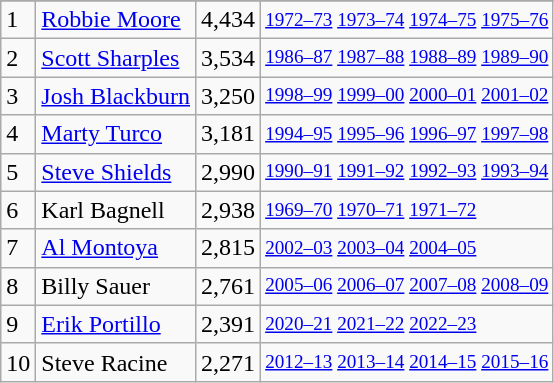<table class="wikitable">
<tr>
</tr>
<tr>
<td>1</td>
<td><a href='#'>Robbie Moore</a></td>
<td>4,434</td>
<td style="font-size:80%;"><a href='#'>1972–73</a> <a href='#'>1973–74</a> <a href='#'>1974–75</a> <a href='#'>1975–76</a></td>
</tr>
<tr>
<td>2</td>
<td><a href='#'>Scott Sharples</a></td>
<td>3,534</td>
<td style="font-size:80%;"><a href='#'>1986–87</a> <a href='#'>1987–88</a> <a href='#'>1988–89</a> <a href='#'>1989–90</a></td>
</tr>
<tr>
<td>3</td>
<td><a href='#'>Josh Blackburn</a></td>
<td>3,250</td>
<td style="font-size:80%;"><a href='#'>1998–99</a> <a href='#'>1999–00</a> <a href='#'>2000–01</a> <a href='#'>2001–02</a></td>
</tr>
<tr>
<td>4</td>
<td><a href='#'>Marty Turco</a></td>
<td>3,181</td>
<td style="font-size:80%;"><a href='#'>1994–95</a> <a href='#'>1995–96</a> <a href='#'>1996–97</a> <a href='#'>1997–98</a></td>
</tr>
<tr>
<td>5</td>
<td><a href='#'>Steve Shields</a></td>
<td>2,990</td>
<td style="font-size:80%;"><a href='#'>1990–91</a> <a href='#'>1991–92</a> <a href='#'>1992–93</a> <a href='#'>1993–94</a></td>
</tr>
<tr>
<td>6</td>
<td>Karl Bagnell</td>
<td>2,938</td>
<td style="font-size:80%;"><a href='#'>1969–70</a> <a href='#'>1970–71</a> <a href='#'>1971–72</a></td>
</tr>
<tr>
<td>7</td>
<td><a href='#'>Al Montoya</a></td>
<td>2,815</td>
<td style="font-size:80%;"><a href='#'>2002–03</a> <a href='#'>2003–04</a> <a href='#'>2004–05</a></td>
</tr>
<tr>
<td>8</td>
<td>Billy Sauer</td>
<td>2,761</td>
<td style="font-size:80%;"><a href='#'>2005–06</a> <a href='#'>2006–07</a> <a href='#'>2007–08</a> <a href='#'>2008–09</a></td>
</tr>
<tr>
<td>9</td>
<td><a href='#'>Erik Portillo</a></td>
<td>2,391</td>
<td style="font-size:80%;"><a href='#'>2020–21</a> <a href='#'>2021–22</a> <a href='#'>2022–23</a></td>
</tr>
<tr>
<td>10</td>
<td>Steve Racine</td>
<td>2,271</td>
<td style="font-size:80%;"><a href='#'>2012–13</a> <a href='#'>2013–14</a> <a href='#'>2014–15</a> <a href='#'>2015–16</a></td>
</tr>
</table>
